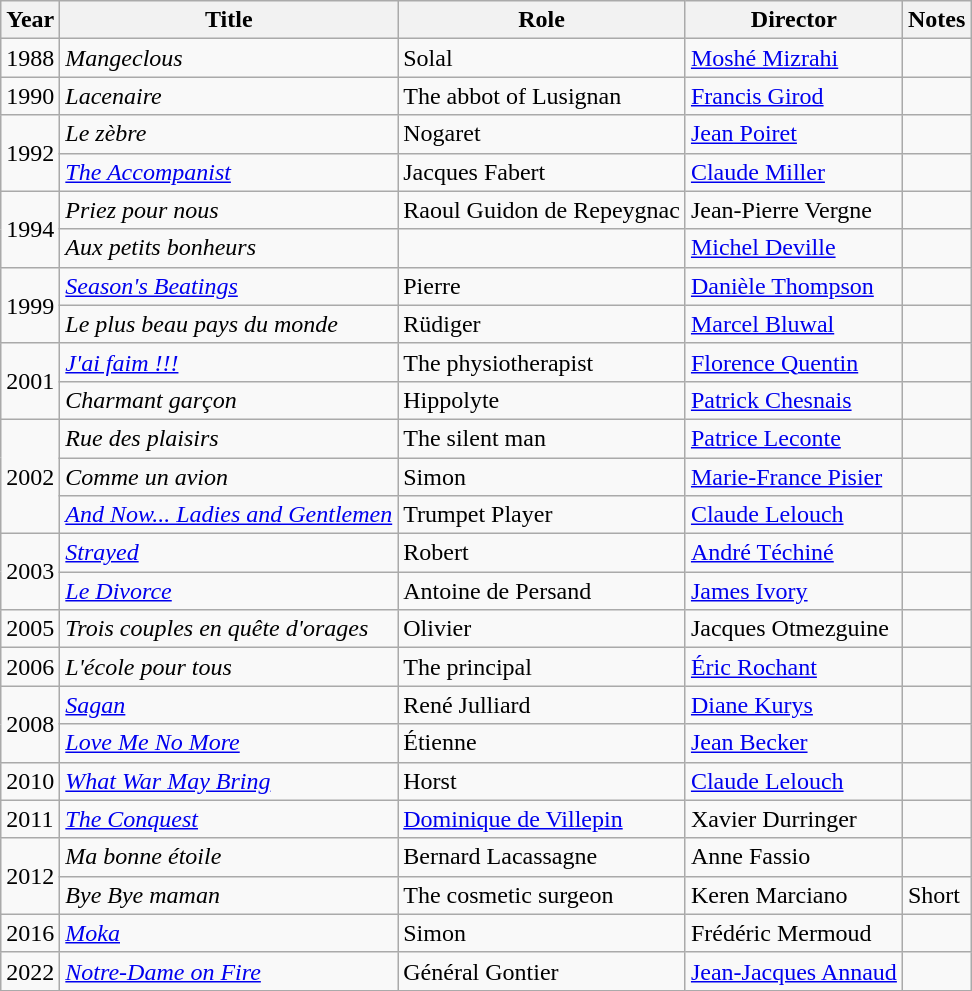<table class="wikitable sortable">
<tr>
<th>Year</th>
<th>Title</th>
<th>Role</th>
<th>Director</th>
<th class="unsortable">Notes</th>
</tr>
<tr>
<td>1988</td>
<td><em>Mangeclous</em></td>
<td>Solal</td>
<td><a href='#'>Moshé Mizrahi</a></td>
<td></td>
</tr>
<tr>
<td>1990</td>
<td><em>Lacenaire</em></td>
<td>The abbot of Lusignan</td>
<td><a href='#'>Francis Girod</a></td>
<td></td>
</tr>
<tr>
<td rowspan=2>1992</td>
<td><em>Le zèbre</em></td>
<td>Nogaret</td>
<td><a href='#'>Jean Poiret</a></td>
<td></td>
</tr>
<tr>
<td><em><a href='#'>The Accompanist</a></em></td>
<td>Jacques Fabert</td>
<td><a href='#'>Claude Miller</a></td>
<td></td>
</tr>
<tr>
<td rowspan=2>1994</td>
<td><em>Priez pour nous</em></td>
<td>Raoul Guidon de Repeygnac</td>
<td>Jean-Pierre Vergne</td>
<td></td>
</tr>
<tr>
<td><em>Aux petits bonheurs</em></td>
<td></td>
<td><a href='#'>Michel Deville</a></td>
<td></td>
</tr>
<tr>
<td rowspan=2>1999</td>
<td><em><a href='#'>Season's Beatings</a></em></td>
<td>Pierre</td>
<td><a href='#'>Danièle Thompson</a></td>
<td></td>
</tr>
<tr>
<td><em>Le plus beau pays du monde</em></td>
<td>Rüdiger</td>
<td><a href='#'>Marcel Bluwal</a></td>
<td></td>
</tr>
<tr>
<td rowspan=2>2001</td>
<td><em><a href='#'>J'ai faim !!!</a></em></td>
<td>The physiotherapist</td>
<td><a href='#'>Florence Quentin</a></td>
<td></td>
</tr>
<tr>
<td><em>Charmant garçon</em></td>
<td>Hippolyte</td>
<td><a href='#'>Patrick Chesnais</a></td>
<td></td>
</tr>
<tr>
<td rowspan=3>2002</td>
<td><em>Rue des plaisirs</em></td>
<td>The silent man</td>
<td><a href='#'>Patrice Leconte</a></td>
<td></td>
</tr>
<tr>
<td><em>Comme un avion</em></td>
<td>Simon</td>
<td><a href='#'>Marie-France Pisier</a></td>
<td></td>
</tr>
<tr>
<td><em><a href='#'>And Now... Ladies and Gentlemen</a></em></td>
<td>Trumpet Player</td>
<td><a href='#'>Claude Lelouch</a></td>
<td></td>
</tr>
<tr>
<td rowspan=2>2003</td>
<td><em><a href='#'>Strayed</a></em></td>
<td>Robert</td>
<td><a href='#'>André Téchiné</a></td>
<td></td>
</tr>
<tr>
<td><em><a href='#'>Le Divorce</a></em></td>
<td>Antoine de Persand</td>
<td><a href='#'>James Ivory</a></td>
<td></td>
</tr>
<tr>
<td>2005</td>
<td><em>Trois couples en quête d'orages</em></td>
<td>Olivier</td>
<td>Jacques Otmezguine</td>
<td></td>
</tr>
<tr>
<td>2006</td>
<td><em>L'école pour tous</em></td>
<td>The principal</td>
<td><a href='#'>Éric Rochant</a></td>
<td></td>
</tr>
<tr>
<td rowspan=2>2008</td>
<td><em><a href='#'>Sagan</a></em></td>
<td>René Julliard</td>
<td><a href='#'>Diane Kurys</a></td>
<td></td>
</tr>
<tr>
<td><em><a href='#'>Love Me No More</a></em></td>
<td>Étienne</td>
<td><a href='#'>Jean Becker</a></td>
<td></td>
</tr>
<tr>
<td>2010</td>
<td><em><a href='#'>What War May Bring</a></em></td>
<td>Horst</td>
<td><a href='#'>Claude Lelouch</a></td>
<td></td>
</tr>
<tr>
<td>2011</td>
<td><em><a href='#'>The Conquest</a></em></td>
<td><a href='#'>Dominique de Villepin</a></td>
<td>Xavier Durringer</td>
<td></td>
</tr>
<tr>
<td rowspan=2>2012</td>
<td><em>Ma bonne étoile</em></td>
<td>Bernard Lacassagne</td>
<td>Anne Fassio</td>
<td></td>
</tr>
<tr>
<td><em>Bye Bye maman</em></td>
<td>The cosmetic surgeon</td>
<td>Keren Marciano</td>
<td>Short</td>
</tr>
<tr>
<td>2016</td>
<td><em><a href='#'>Moka</a></em></td>
<td>Simon</td>
<td>Frédéric Mermoud</td>
<td></td>
</tr>
<tr>
<td rowspan=1>2022</td>
<td><em><a href='#'>Notre-Dame on Fire</a></em></td>
<td>Général Gontier</td>
<td><a href='#'>Jean-Jacques Annaud</a></td>
<td></td>
</tr>
<tr>
</tr>
</table>
